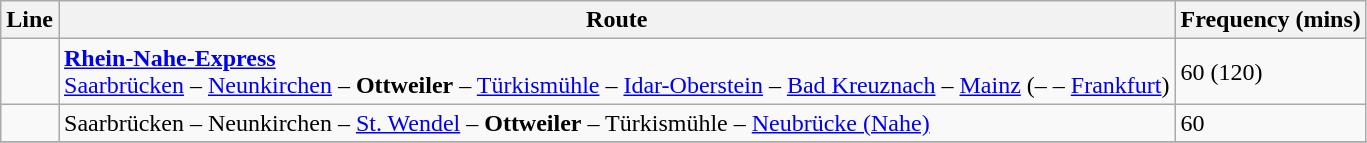<table class="wikitable">
<tr>
<th>Line</th>
<th>Route</th>
<th>Frequency (mins)</th>
</tr>
<tr>
<td></td>
<td><strong><a href='#'>Rhein-Nahe-Express</a></strong><br><a href='#'>Saarbrücken</a> – <a href='#'>Neunkirchen</a> – <strong>Ottweiler</strong> – <a href='#'>Türkismühle</a> – <a href='#'>Idar-Oberstein</a> – <a href='#'>Bad Kreuznach</a> – <a href='#'>Mainz</a> (–  – <a href='#'>Frankfurt</a>)</td>
<td>60 (120)</td>
</tr>
<tr>
<td></td>
<td>Saarbrücken – Neunkirchen – <a href='#'>St. Wendel</a> – <strong>Ottweiler</strong> – Türkismühle – <a href='#'>Neubrücke (Nahe)</a></td>
<td>60</td>
</tr>
<tr>
</tr>
</table>
